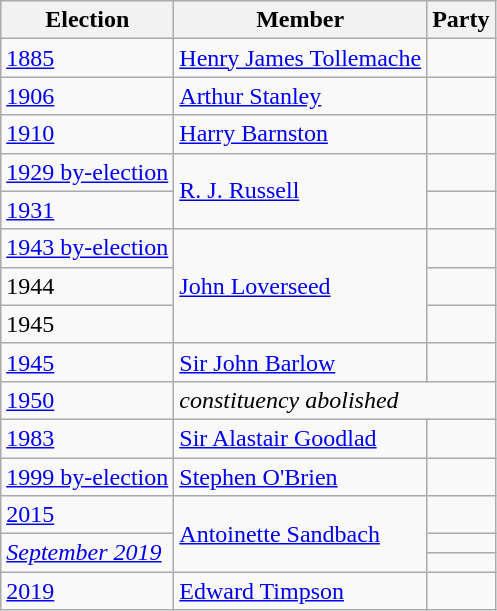<table class="wikitable">
<tr>
<th>Election</th>
<th>Member</th>
<th colspan="2">Party</th>
</tr>
<tr>
<td><a href='#'>1885</a></td>
<td><a href='#'>Henry James Tollemache</a></td>
<td></td>
</tr>
<tr>
<td><a href='#'>1906</a></td>
<td><a href='#'>Arthur Stanley</a></td>
<td></td>
</tr>
<tr>
<td><a href='#'>1910</a></td>
<td><a href='#'>Harry Barnston</a></td>
<td></td>
</tr>
<tr>
<td><a href='#'>1929 by-election</a></td>
<td rowspan="2"><a href='#'>R. J. Russell</a></td>
<td></td>
</tr>
<tr>
<td><a href='#'>1931</a></td>
<td></td>
</tr>
<tr>
<td><a href='#'>1943 by-election</a></td>
<td rowspan=3><a href='#'>John Loverseed</a></td>
<td></td>
</tr>
<tr>
<td>1944</td>
<td></td>
</tr>
<tr>
<td>1945</td>
<td></td>
</tr>
<tr>
<td><a href='#'>1945</a></td>
<td><a href='#'>Sir John Barlow</a></td>
<td></td>
</tr>
<tr>
<td><a href='#'>1950</a></td>
<td colspan="3"><em>constituency abolished</em></td>
</tr>
<tr>
<td><a href='#'>1983</a></td>
<td><a href='#'>Sir Alastair Goodlad</a></td>
<td></td>
</tr>
<tr>
<td><a href='#'>1999 by-election</a></td>
<td><a href='#'>Stephen O'Brien</a></td>
<td></td>
</tr>
<tr>
<td><a href='#'>2015</a></td>
<td rowspan=3><a href='#'>Antoinette Sandbach</a></td>
<td></td>
</tr>
<tr>
<td rowspan=2><em><a href='#'>September 2019</a></em></td>
<td></td>
</tr>
<tr>
<td></td>
</tr>
<tr>
<td><a href='#'>2019</a></td>
<td><a href='#'>Edward Timpson</a></td>
<td></td>
</tr>
</table>
